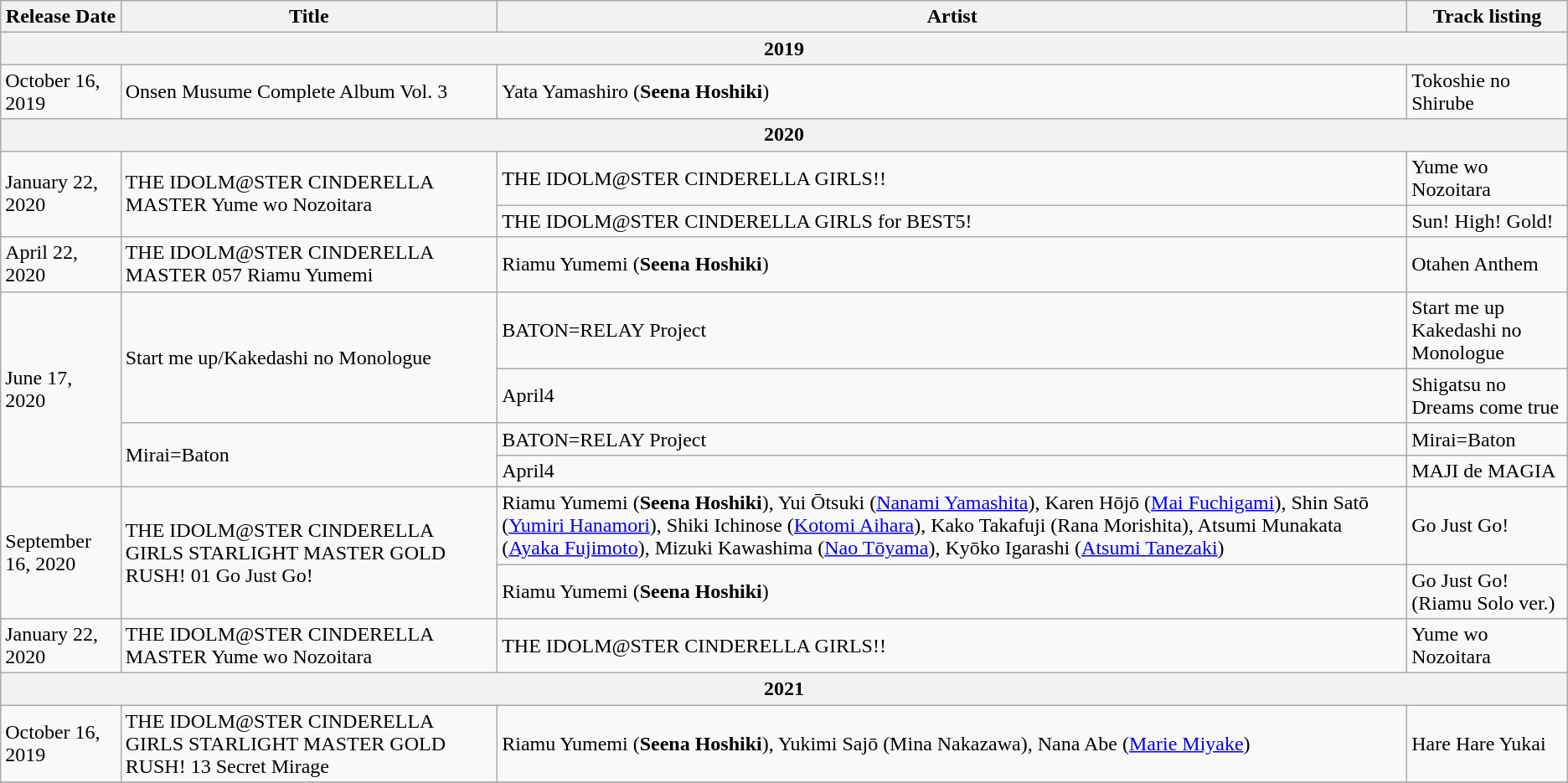<table class="wikitable sortable">
<tr>
<th>Release Date</th>
<th>Title</th>
<th>Artist</th>
<th>Track listing</th>
</tr>
<tr>
<th colspan=4; align=center>2019</th>
</tr>
<tr>
<td>October 16, 2019</td>
<td>Onsen Musume Complete Album Vol. 3</td>
<td>Yata Yamashiro (<strong>Seena Hoshiki</strong>)</td>
<td>Tokoshie no Shirube</td>
</tr>
<tr>
<th colspan=4; align=center>2020</th>
</tr>
<tr>
<td rowspan=2>January 22, 2020</td>
<td rowspan=2>THE IDOLM@STER CINDERELLA MASTER Yume wo Nozoitara</td>
<td>THE IDOLM@STER CINDERELLA GIRLS!!</td>
<td>Yume wo Nozoitara</td>
</tr>
<tr>
<td>THE IDOLM@STER CINDERELLA GIRLS for BEST5!</td>
<td>Sun! High! Gold!</td>
</tr>
<tr>
<td>April 22, 2020</td>
<td>THE IDOLM@STER CINDERELLA MASTER 057 Riamu Yumemi</td>
<td>Riamu Yumemi (<strong>Seena Hoshiki</strong>)</td>
<td>Otahen Anthem</td>
</tr>
<tr>
<td rowspan=4>June 17, 2020</td>
<td rowspan=2>Start me up/Kakedashi no Monologue</td>
<td>BATON=RELAY Project</td>
<td>Start me up<br>Kakedashi no Monologue</td>
</tr>
<tr>
<td>April4</td>
<td>Shigatsu no Dreams come true</td>
</tr>
<tr>
<td rowspan=2>Mirai=Baton</td>
<td>BATON=RELAY Project</td>
<td>Mirai=Baton</td>
</tr>
<tr>
<td>April4</td>
<td>MAJI de MAGIA</td>
</tr>
<tr>
<td rowspan=2>September 16, 2020</td>
<td rowspan=2>THE IDOLM@STER CINDERELLA GIRLS STARLIGHT MASTER GOLD RUSH! 01 Go Just Go!</td>
<td>Riamu Yumemi (<strong>Seena Hoshiki</strong>), Yui Ōtsuki (<a href='#'>Nanami Yamashita</a>), Karen Hōjō (<a href='#'>Mai Fuchigami</a>), Shin Satō (<a href='#'>Yumiri Hanamori</a>), Shiki Ichinose (<a href='#'>Kotomi Aihara</a>), Kako Takafuji (Rana Morishita), Atsumi Munakata (<a href='#'>Ayaka Fujimoto</a>), Mizuki Kawashima (<a href='#'>Nao Tōyama</a>), Kyōko Igarashi (<a href='#'>Atsumi Tanezaki</a>)</td>
<td>Go Just Go!</td>
</tr>
<tr>
<td>Riamu Yumemi (<strong>Seena Hoshiki</strong>)</td>
<td>Go Just Go! (Riamu Solo ver.)</td>
</tr>
<tr>
<td>January 22, 2020</td>
<td>THE IDOLM@STER CINDERELLA MASTER Yume wo Nozoitara</td>
<td>THE IDOLM@STER CINDERELLA GIRLS!!</td>
<td>Yume wo Nozoitara</td>
</tr>
<tr>
<th colspan=4; align=center>2021</th>
</tr>
<tr>
<td>October 16, 2019</td>
<td>THE IDOLM@STER CINDERELLA GIRLS STARLIGHT MASTER GOLD RUSH! 13 Secret Mirage</td>
<td>Riamu Yumemi (<strong>Seena Hoshiki</strong>), Yukimi Sajō (Mina Nakazawa), Nana Abe (<a href='#'>Marie Miyake</a>)</td>
<td>Hare Hare Yukai</td>
</tr>
<tr>
</tr>
</table>
